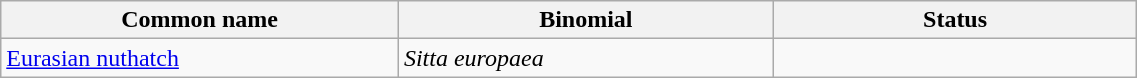<table width=60% class="wikitable">
<tr>
<th width=35%>Common name</th>
<th width=33%>Binomial</th>
<th width=32%>Status</th>
</tr>
<tr>
<td><a href='#'>Eurasian nuthatch</a></td>
<td><em>Sitta europaea</em></td>
<td></td>
</tr>
</table>
